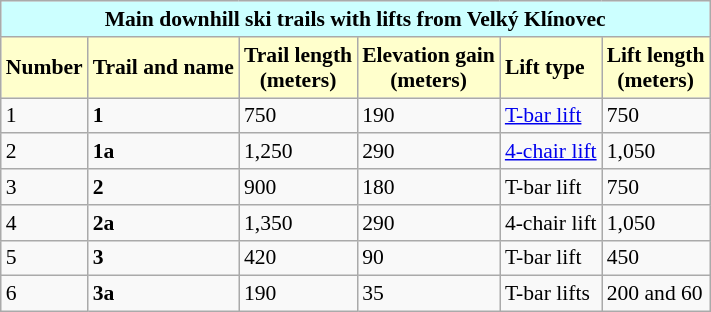<table class="wikitable" style="font-size:90%">
<tr>
<td colspan="6" bgcolor="#CCFFFF" align="center"> <strong>Main downhill ski trails with lifts from Velký Klínovec</strong></td>
</tr>
<tr bgcolor="#FFFFCC">
<td align="center"><strong>Number</strong></td>
<td><strong>Trail and name</strong></td>
<td align="center"><strong>Trail length</strong><br><strong>(meters)</strong></td>
<td align="center"><strong>Elevation gain</strong><br><strong>(meters)</strong></td>
<td><strong>Lift type</strong></td>
<td align="center"><strong>Lift length</strong><br><strong>(meters)</strong></td>
</tr>
<tr>
<td>1</td>
<td> <strong>1</strong></td>
<td>750</td>
<td>190</td>
<td><a href='#'>T-bar lift</a></td>
<td>750</td>
</tr>
<tr>
<td>2</td>
<td> <strong>1a</strong></td>
<td>1,250</td>
<td>290</td>
<td><a href='#'>4-chair lift</a></td>
<td>1,050</td>
</tr>
<tr>
<td>3</td>
<td> <strong>2</strong></td>
<td>900</td>
<td>180</td>
<td>T-bar lift</td>
<td>750</td>
</tr>
<tr>
<td>4</td>
<td> <strong>2a</strong></td>
<td>1,350</td>
<td>290</td>
<td>4-chair lift</td>
<td>1,050</td>
</tr>
<tr>
<td>5</td>
<td> <strong>3</strong></td>
<td>420</td>
<td>90</td>
<td>T-bar lift</td>
<td>450</td>
</tr>
<tr>
<td>6</td>
<td> <strong>3a</strong></td>
<td>190</td>
<td>35</td>
<td>T-bar lifts</td>
<td>200 and 60</td>
</tr>
</table>
